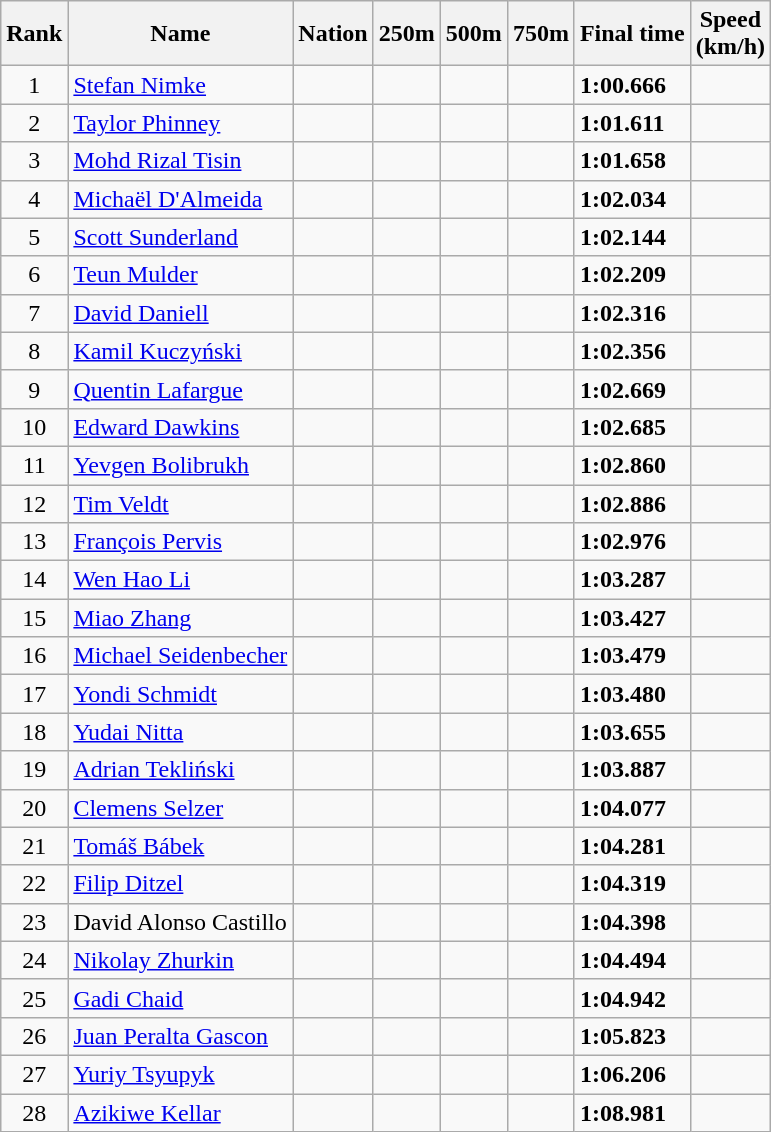<table class="wikitable sortable ">
<tr>
<th>Rank</th>
<th>Name</th>
<th>Nation</th>
<th>250m</th>
<th>500m</th>
<th>750m</th>
<th>Final time</th>
<th>Speed<br>(km/h)</th>
</tr>
<tr>
<td align=center>1</td>
<td><a href='#'>Stefan Nimke</a></td>
<td></td>
<td></td>
<td></td>
<td></td>
<td><strong>1:00.666</strong></td>
<td></td>
</tr>
<tr>
<td align=center>2</td>
<td><a href='#'>Taylor Phinney</a></td>
<td></td>
<td></td>
<td></td>
<td></td>
<td><strong>1:01.611</strong></td>
<td></td>
</tr>
<tr>
<td align=center>3</td>
<td><a href='#'>Mohd Rizal Tisin</a></td>
<td></td>
<td></td>
<td></td>
<td></td>
<td><strong>1:01.658</strong></td>
<td></td>
</tr>
<tr>
<td align=center>4</td>
<td><a href='#'>Michaël D'Almeida</a></td>
<td></td>
<td></td>
<td></td>
<td></td>
<td><strong>1:02.034</strong></td>
<td></td>
</tr>
<tr>
<td align=center>5</td>
<td><a href='#'>Scott Sunderland</a></td>
<td></td>
<td></td>
<td></td>
<td></td>
<td><strong>1:02.144</strong></td>
<td></td>
</tr>
<tr>
<td align=center>6</td>
<td><a href='#'>Teun Mulder</a></td>
<td></td>
<td></td>
<td></td>
<td></td>
<td><strong>1:02.209</strong></td>
<td></td>
</tr>
<tr>
<td align=center>7</td>
<td><a href='#'>David Daniell</a></td>
<td></td>
<td></td>
<td></td>
<td></td>
<td><strong>1:02.316</strong></td>
<td></td>
</tr>
<tr>
<td align=center>8</td>
<td><a href='#'>Kamil Kuczyński</a></td>
<td></td>
<td></td>
<td></td>
<td></td>
<td><strong>1:02.356</strong></td>
<td></td>
</tr>
<tr>
<td align=center>9</td>
<td><a href='#'>Quentin Lafargue</a></td>
<td></td>
<td></td>
<td></td>
<td></td>
<td><strong>1:02.669</strong></td>
<td></td>
</tr>
<tr>
<td align=center>10</td>
<td><a href='#'>Edward Dawkins</a></td>
<td></td>
<td></td>
<td></td>
<td></td>
<td><strong>1:02.685</strong></td>
<td></td>
</tr>
<tr>
<td align=center>11</td>
<td><a href='#'>Yevgen Bolibrukh</a></td>
<td></td>
<td></td>
<td></td>
<td></td>
<td><strong>1:02.860</strong></td>
<td></td>
</tr>
<tr>
<td align=center>12</td>
<td><a href='#'>Tim Veldt</a></td>
<td></td>
<td></td>
<td></td>
<td></td>
<td><strong>1:02.886</strong></td>
<td></td>
</tr>
<tr>
<td align=center>13</td>
<td><a href='#'>François Pervis</a></td>
<td></td>
<td></td>
<td></td>
<td></td>
<td><strong>1:02.976</strong></td>
<td></td>
</tr>
<tr>
<td align=center>14</td>
<td><a href='#'>Wen Hao Li</a></td>
<td></td>
<td></td>
<td></td>
<td></td>
<td><strong>1:03.287</strong></td>
<td></td>
</tr>
<tr>
<td align=center>15</td>
<td><a href='#'>Miao Zhang</a></td>
<td></td>
<td></td>
<td></td>
<td></td>
<td><strong>1:03.427</strong></td>
<td></td>
</tr>
<tr>
<td align=center>16</td>
<td><a href='#'>Michael Seidenbecher</a></td>
<td></td>
<td></td>
<td></td>
<td></td>
<td><strong>1:03.479</strong></td>
<td></td>
</tr>
<tr>
<td align=center>17</td>
<td><a href='#'>Yondi Schmidt</a></td>
<td></td>
<td></td>
<td></td>
<td></td>
<td><strong>1:03.480</strong></td>
<td></td>
</tr>
<tr>
<td align=center>18</td>
<td><a href='#'>Yudai Nitta</a></td>
<td></td>
<td></td>
<td></td>
<td></td>
<td><strong>1:03.655</strong></td>
<td></td>
</tr>
<tr>
<td align=center>19</td>
<td><a href='#'>Adrian Tekliński</a></td>
<td></td>
<td></td>
<td></td>
<td></td>
<td><strong>1:03.887</strong></td>
<td></td>
</tr>
<tr>
<td align=center>20</td>
<td><a href='#'>Clemens Selzer</a></td>
<td></td>
<td></td>
<td></td>
<td></td>
<td><strong>1:04.077</strong></td>
<td></td>
</tr>
<tr>
<td align=center>21</td>
<td><a href='#'>Tomáš Bábek</a></td>
<td></td>
<td></td>
<td></td>
<td></td>
<td><strong>1:04.281</strong></td>
<td></td>
</tr>
<tr>
<td align=center>22</td>
<td><a href='#'>Filip Ditzel</a></td>
<td></td>
<td></td>
<td></td>
<td></td>
<td><strong>1:04.319</strong></td>
<td></td>
</tr>
<tr>
<td align=center>23</td>
<td>David Alonso Castillo</td>
<td></td>
<td></td>
<td></td>
<td></td>
<td><strong>1:04.398</strong></td>
<td></td>
</tr>
<tr>
<td align=center>24</td>
<td><a href='#'>Nikolay Zhurkin</a></td>
<td></td>
<td></td>
<td></td>
<td></td>
<td><strong>1:04.494</strong></td>
<td></td>
</tr>
<tr>
<td align=center>25</td>
<td><a href='#'>Gadi Chaid</a></td>
<td></td>
<td></td>
<td></td>
<td></td>
<td><strong>1:04.942</strong></td>
<td></td>
</tr>
<tr>
<td align=center>26</td>
<td><a href='#'>Juan Peralta Gascon</a></td>
<td></td>
<td></td>
<td></td>
<td></td>
<td><strong>1:05.823</strong></td>
<td></td>
</tr>
<tr>
<td align=center>27</td>
<td><a href='#'>Yuriy Tsyupyk</a></td>
<td></td>
<td></td>
<td></td>
<td></td>
<td><strong>1:06.206</strong></td>
<td></td>
</tr>
<tr>
<td align=center>28</td>
<td><a href='#'>Azikiwe Kellar</a></td>
<td></td>
<td></td>
<td></td>
<td></td>
<td><strong>1:08.981</strong></td>
<td></td>
</tr>
</table>
